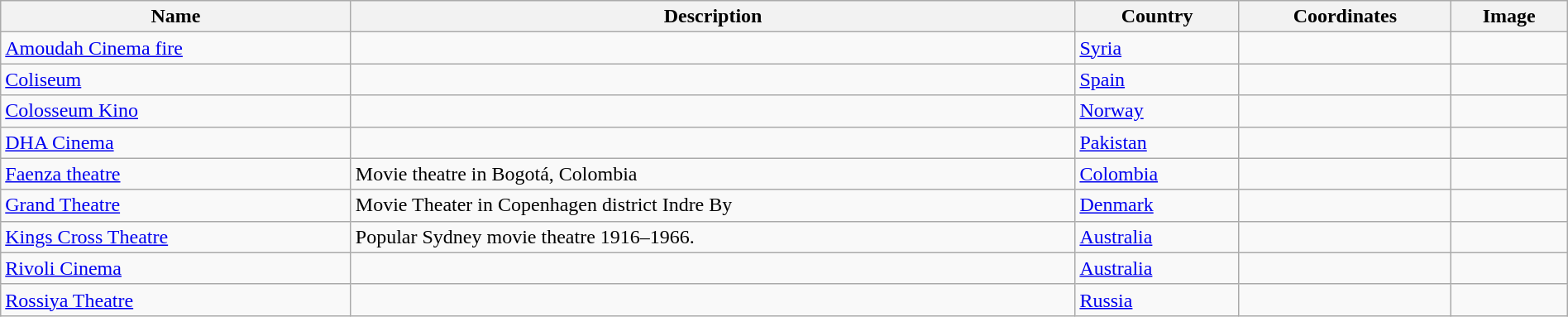<table class='wikitable sortable' style="width:100%">
<tr>
<th>Name</th>
<th>Description</th>
<th>Country</th>
<th>Coordinates</th>
<th>Image</th>
</tr>
<tr>
<td><a href='#'>Amoudah Cinema fire</a></td>
<td></td>
<td><a href='#'>Syria</a></td>
<td></td>
<td></td>
</tr>
<tr>
<td><a href='#'>Coliseum</a></td>
<td></td>
<td><a href='#'>Spain</a></td>
<td></td>
<td></td>
</tr>
<tr>
<td><a href='#'>Colosseum Kino</a></td>
<td></td>
<td><a href='#'>Norway</a></td>
<td></td>
<td></td>
</tr>
<tr>
<td><a href='#'>DHA Cinema</a></td>
<td></td>
<td><a href='#'>Pakistan</a></td>
<td></td>
<td></td>
</tr>
<tr>
<td><a href='#'>Faenza theatre</a></td>
<td>Movie theatre in Bogotá, Colombia</td>
<td><a href='#'>Colombia</a></td>
<td></td>
<td></td>
</tr>
<tr>
<td><a href='#'>Grand Theatre</a></td>
<td>Movie Theater in Copenhagen district Indre By</td>
<td><a href='#'>Denmark</a></td>
<td></td>
<td></td>
</tr>
<tr>
<td><a href='#'>Kings Cross Theatre</a></td>
<td>Popular Sydney movie theatre 1916–1966.</td>
<td><a href='#'>Australia</a></td>
<td></td>
<td></td>
</tr>
<tr>
<td><a href='#'>Rivoli Cinema</a></td>
<td></td>
<td><a href='#'>Australia</a></td>
<td></td>
<td></td>
</tr>
<tr>
<td><a href='#'>Rossiya Theatre</a></td>
<td></td>
<td><a href='#'>Russia</a></td>
<td></td>
<td></td>
</tr>
</table>
